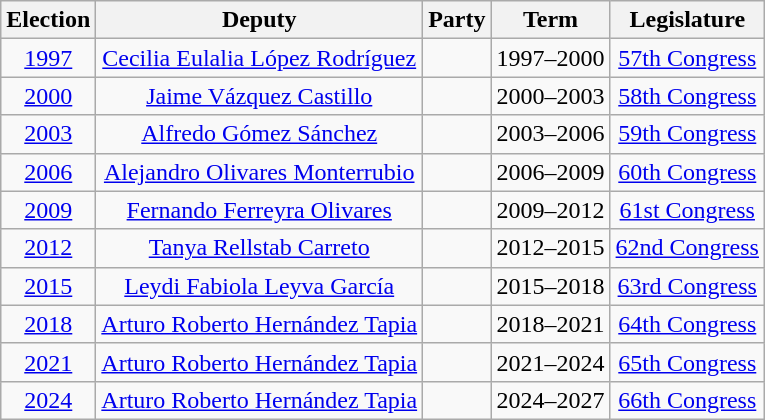<table class="wikitable sortable" style="text-align: center">
<tr>
<th>Election</th>
<th class="unsortable">Deputy</th>
<th class="unsortable">Party</th>
<th class="unsortable">Term</th>
<th class="unsortable">Legislature</th>
</tr>
<tr>
<td><a href='#'>1997</a></td>
<td><a href='#'>Cecilia Eulalia López Rodríguez</a></td>
<td></td>
<td>1997–2000</td>
<td><a href='#'>57th Congress</a></td>
</tr>
<tr>
<td><a href='#'>2000</a></td>
<td><a href='#'>Jaime Vázquez Castillo</a></td>
<td></td>
<td>2000–2003</td>
<td><a href='#'>58th Congress</a></td>
</tr>
<tr>
<td><a href='#'>2003</a></td>
<td><a href='#'>Alfredo Gómez Sánchez</a></td>
<td></td>
<td>2003–2006</td>
<td><a href='#'>59th Congress</a></td>
</tr>
<tr>
<td><a href='#'>2006</a></td>
<td><a href='#'>Alejandro Olivares Monterrubio</a></td>
<td></td>
<td>2006–2009</td>
<td><a href='#'>60th Congress</a></td>
</tr>
<tr>
<td><a href='#'>2009</a></td>
<td><a href='#'>Fernando Ferreyra Olivares</a></td>
<td></td>
<td>2009–2012</td>
<td><a href='#'>61st Congress</a></td>
</tr>
<tr>
<td><a href='#'>2012</a></td>
<td><a href='#'>Tanya Rellstab Carreto</a></td>
<td></td>
<td>2012–2015</td>
<td><a href='#'>62nd Congress</a></td>
</tr>
<tr>
<td><a href='#'>2015</a></td>
<td><a href='#'>Leydi Fabiola Leyva García</a></td>
<td></td>
<td>2015–2018</td>
<td><a href='#'>63rd Congress</a></td>
</tr>
<tr>
<td><a href='#'>2018</a></td>
<td><a href='#'>Arturo Roberto Hernández Tapia</a></td>
<td></td>
<td>2018–2021</td>
<td><a href='#'>64th Congress</a></td>
</tr>
<tr>
<td><a href='#'>2021</a></td>
<td><a href='#'>Arturo Roberto Hernández Tapia</a></td>
<td></td>
<td>2021–2024</td>
<td><a href='#'>65th Congress</a></td>
</tr>
<tr>
<td><a href='#'>2024</a></td>
<td><a href='#'>Arturo Roberto Hernández Tapia</a></td>
<td></td>
<td>2024–2027</td>
<td><a href='#'>66th Congress</a></td>
</tr>
</table>
